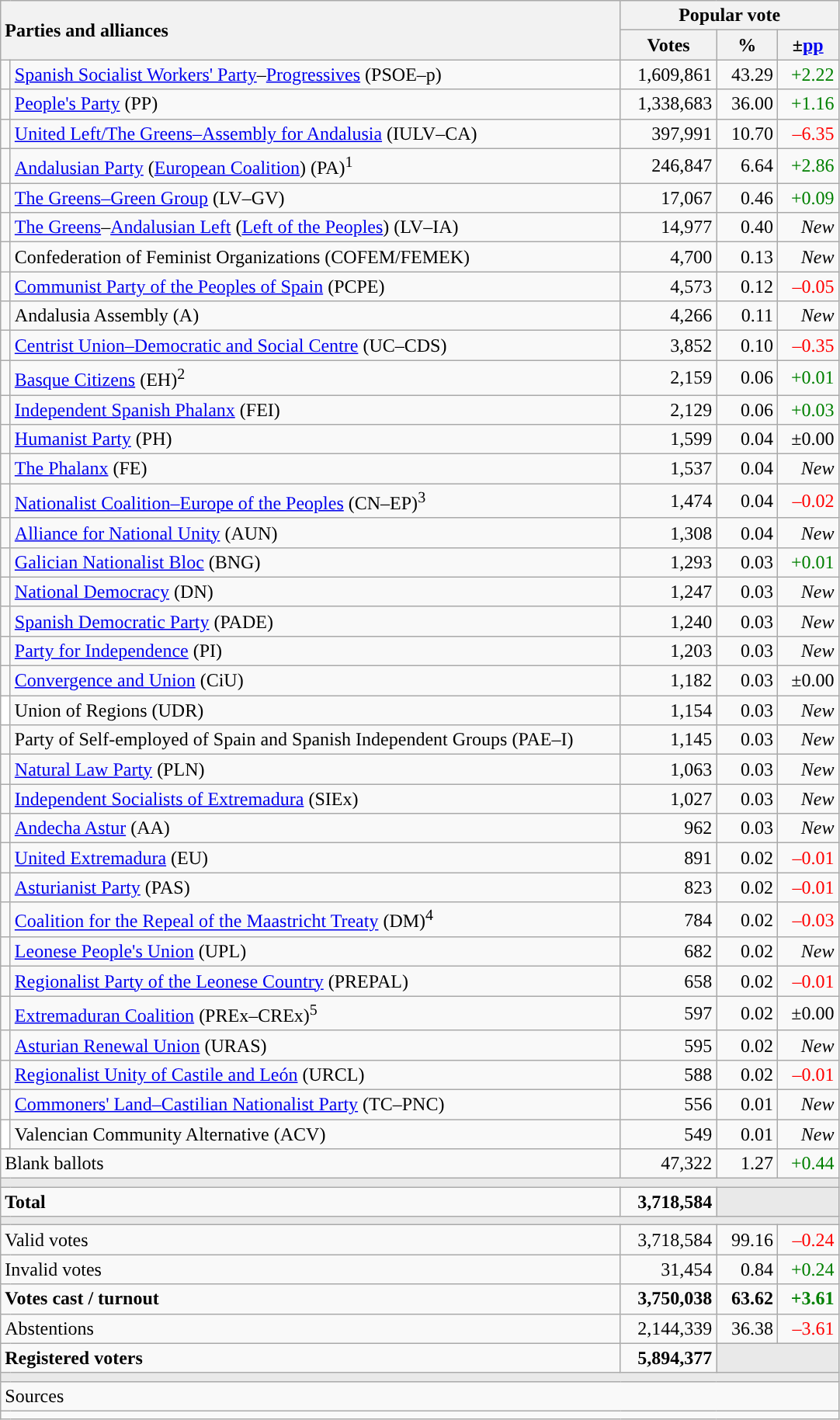<table class="wikitable" style="text-align:right">
<tr>
<th style="text-align:left;" rowspan="2" colspan="2" width="525">Parties and alliances</th>
<th colspan="3">Popular vote</th>
</tr>
<tr>
<th width="75">Votes</th>
<th width="45">%</th>
<th width="45">±<a href='#'>pp</a></th>
</tr>
<tr>
<td width="1" style="color:inherit;background:"></td>
<td align="left"><a href='#'>Spanish Socialist Workers' Party</a>–<a href='#'>Progressives</a> (PSOE–p)</td>
<td>1,609,861</td>
<td>43.29</td>
<td style="color:green;">+2.22</td>
</tr>
<tr>
<td style="color:inherit;background:"></td>
<td align="left"><a href='#'>People's Party</a> (PP)</td>
<td>1,338,683</td>
<td>36.00</td>
<td style="color:green;">+1.16</td>
</tr>
<tr>
<td style="color:inherit;background:"></td>
<td align="left"><a href='#'>United Left/The Greens–Assembly for Andalusia</a> (IULV–CA)</td>
<td>397,991</td>
<td>10.70</td>
<td style="color:red;">–6.35</td>
</tr>
<tr>
<td style="color:inherit;background:"></td>
<td align="left"><a href='#'>Andalusian Party</a> (<a href='#'>European Coalition</a>) (PA)<sup>1</sup></td>
<td>246,847</td>
<td>6.64</td>
<td style="color:green;">+2.86</td>
</tr>
<tr>
<td style="color:inherit;background:"></td>
<td align="left"><a href='#'>The Greens–Green Group</a> (LV–GV)</td>
<td>17,067</td>
<td>0.46</td>
<td style="color:green;">+0.09</td>
</tr>
<tr>
<td style="color:inherit;background:"></td>
<td align="left"><a href='#'>The Greens</a>–<a href='#'>Andalusian Left</a> (<a href='#'>Left of the Peoples</a>) (LV–IA)</td>
<td>14,977</td>
<td>0.40</td>
<td><em>New</em></td>
</tr>
<tr>
<td style="color:inherit;background:"></td>
<td align="left">Confederation of Feminist Organizations (COFEM/FEMEK)</td>
<td>4,700</td>
<td>0.13</td>
<td><em>New</em></td>
</tr>
<tr>
<td style="color:inherit;background:"></td>
<td align="left"><a href='#'>Communist Party of the Peoples of Spain</a> (PCPE)</td>
<td>4,573</td>
<td>0.12</td>
<td style="color:red;">–0.05</td>
</tr>
<tr>
<td style="color:inherit;background:"></td>
<td align="left">Andalusia Assembly (A)</td>
<td>4,266</td>
<td>0.11</td>
<td><em>New</em></td>
</tr>
<tr>
<td style="color:inherit;background:"></td>
<td align="left"><a href='#'>Centrist Union–Democratic and Social Centre</a> (UC–CDS)</td>
<td>3,852</td>
<td>0.10</td>
<td style="color:red;">–0.35</td>
</tr>
<tr>
<td style="color:inherit;background:"></td>
<td align="left"><a href='#'>Basque Citizens</a> (EH)<sup>2</sup></td>
<td>2,159</td>
<td>0.06</td>
<td style="color:green;">+0.01</td>
</tr>
<tr>
<td style="color:inherit;background:"></td>
<td align="left"><a href='#'>Independent Spanish Phalanx</a> (FEI)</td>
<td>2,129</td>
<td>0.06</td>
<td style="color:green;">+0.03</td>
</tr>
<tr>
<td style="color:inherit;background:"></td>
<td align="left"><a href='#'>Humanist Party</a> (PH)</td>
<td>1,599</td>
<td>0.04</td>
<td>±0.00</td>
</tr>
<tr>
<td style="color:inherit;background:"></td>
<td align="left"><a href='#'>The Phalanx</a> (FE)</td>
<td>1,537</td>
<td>0.04</td>
<td><em>New</em></td>
</tr>
<tr>
<td style="color:inherit;background:"></td>
<td align="left"><a href='#'>Nationalist Coalition–Europe of the Peoples</a> (CN–EP)<sup>3</sup></td>
<td>1,474</td>
<td>0.04</td>
<td style="color:red;">–0.02</td>
</tr>
<tr>
<td style="color:inherit;background:"></td>
<td align="left"><a href='#'>Alliance for National Unity</a> (AUN)</td>
<td>1,308</td>
<td>0.04</td>
<td><em>New</em></td>
</tr>
<tr>
<td style="color:inherit;background:"></td>
<td align="left"><a href='#'>Galician Nationalist Bloc</a> (BNG)</td>
<td>1,293</td>
<td>0.03</td>
<td style="color:green;">+0.01</td>
</tr>
<tr>
<td style="color:inherit;background:"></td>
<td align="left"><a href='#'>National Democracy</a> (DN)</td>
<td>1,247</td>
<td>0.03</td>
<td><em>New</em></td>
</tr>
<tr>
<td style="color:inherit;background:"></td>
<td align="left"><a href='#'>Spanish Democratic Party</a> (PADE)</td>
<td>1,240</td>
<td>0.03</td>
<td><em>New</em></td>
</tr>
<tr>
<td style="color:inherit;background:"></td>
<td align="left"><a href='#'>Party for Independence</a> (PI)</td>
<td>1,203</td>
<td>0.03</td>
<td><em>New</em></td>
</tr>
<tr>
<td style="color:inherit;background:"></td>
<td align="left"><a href='#'>Convergence and Union</a> (CiU)</td>
<td>1,182</td>
<td>0.03</td>
<td>±0.00</td>
</tr>
<tr>
<td bgcolor="white"></td>
<td align="left">Union of Regions (UDR)</td>
<td>1,154</td>
<td>0.03</td>
<td><em>New</em></td>
</tr>
<tr>
<td style="color:inherit;background:"></td>
<td align="left">Party of Self-employed of Spain and Spanish Independent Groups (PAE–I)</td>
<td>1,145</td>
<td>0.03</td>
<td><em>New</em></td>
</tr>
<tr>
<td style="color:inherit;background:"></td>
<td align="left"><a href='#'>Natural Law Party</a> (PLN)</td>
<td>1,063</td>
<td>0.03</td>
<td><em>New</em></td>
</tr>
<tr>
<td style="color:inherit;background:"></td>
<td align="left"><a href='#'>Independent Socialists of Extremadura</a> (SIEx)</td>
<td>1,027</td>
<td>0.03</td>
<td><em>New</em></td>
</tr>
<tr>
<td style="color:inherit;background:"></td>
<td align="left"><a href='#'>Andecha Astur</a> (AA)</td>
<td>962</td>
<td>0.03</td>
<td><em>New</em></td>
</tr>
<tr>
<td style="color:inherit;background:"></td>
<td align="left"><a href='#'>United Extremadura</a> (EU)</td>
<td>891</td>
<td>0.02</td>
<td style="color:red;">–0.01</td>
</tr>
<tr>
<td style="color:inherit;background:"></td>
<td align="left"><a href='#'>Asturianist Party</a> (PAS)</td>
<td>823</td>
<td>0.02</td>
<td style="color:red;">–0.01</td>
</tr>
<tr>
<td style="color:inherit;background:"></td>
<td align="left"><a href='#'>Coalition for the Repeal of the Maastricht Treaty</a> (DM)<sup>4</sup></td>
<td>784</td>
<td>0.02</td>
<td style="color:red;">–0.03</td>
</tr>
<tr>
<td style="color:inherit;background:"></td>
<td align="left"><a href='#'>Leonese People's Union</a> (UPL)</td>
<td>682</td>
<td>0.02</td>
<td><em>New</em></td>
</tr>
<tr>
<td style="color:inherit;background:"></td>
<td align="left"><a href='#'>Regionalist Party of the Leonese Country</a> (PREPAL)</td>
<td>658</td>
<td>0.02</td>
<td style="color:red;">–0.01</td>
</tr>
<tr>
<td style="color:inherit;background:"></td>
<td align="left"><a href='#'>Extremaduran Coalition</a> (PREx–CREx)<sup>5</sup></td>
<td>597</td>
<td>0.02</td>
<td>±0.00</td>
</tr>
<tr>
<td style="color:inherit;background:"></td>
<td align="left"><a href='#'>Asturian Renewal Union</a> (URAS)</td>
<td>595</td>
<td>0.02</td>
<td><em>New</em></td>
</tr>
<tr>
<td style="color:inherit;background:"></td>
<td align="left"><a href='#'>Regionalist Unity of Castile and León</a> (URCL)</td>
<td>588</td>
<td>0.02</td>
<td style="color:red;">–0.01</td>
</tr>
<tr>
<td style="color:inherit;background:"></td>
<td align="left"><a href='#'>Commoners' Land–Castilian Nationalist Party</a> (TC–PNC)</td>
<td>556</td>
<td>0.01</td>
<td><em>New</em></td>
</tr>
<tr>
<td bgcolor="white"></td>
<td align="left">Valencian Community Alternative (ACV)</td>
<td>549</td>
<td>0.01</td>
<td><em>New</em></td>
</tr>
<tr>
<td align="left" colspan="2">Blank ballots</td>
<td>47,322</td>
<td>1.27</td>
<td style="color:green;">+0.44</td>
</tr>
<tr>
<td colspan="5" bgcolor="#E9E9E9"></td>
</tr>
<tr style="font-weight:bold;">
<td align="left" colspan="2">Total</td>
<td>3,718,584</td>
<td bgcolor="#E9E9E9" colspan="2"></td>
</tr>
<tr>
<td colspan="5" bgcolor="#E9E9E9"></td>
</tr>
<tr>
<td align="left" colspan="2">Valid votes</td>
<td>3,718,584</td>
<td>99.16</td>
<td style="color:red;">–0.24</td>
</tr>
<tr>
<td align="left" colspan="2">Invalid votes</td>
<td>31,454</td>
<td>0.84</td>
<td style="color:green;">+0.24</td>
</tr>
<tr style="font-weight:bold;">
<td align="left" colspan="2">Votes cast / turnout</td>
<td>3,750,038</td>
<td>63.62</td>
<td style="color:green;">+3.61</td>
</tr>
<tr>
<td align="left" colspan="2">Abstentions</td>
<td>2,144,339</td>
<td>36.38</td>
<td style="color:red;">–3.61</td>
</tr>
<tr style="font-weight:bold;">
<td align="left" colspan="2">Registered voters</td>
<td>5,894,377</td>
<td bgcolor="#E9E9E9" colspan="2"></td>
</tr>
<tr>
<td colspan="5" bgcolor="#E9E9E9"></td>
</tr>
<tr>
<td align="left" colspan="5">Sources</td>
</tr>
<tr>
<td colspan="5" style="text-align:left; max-width:680px;"></td>
</tr>
</table>
